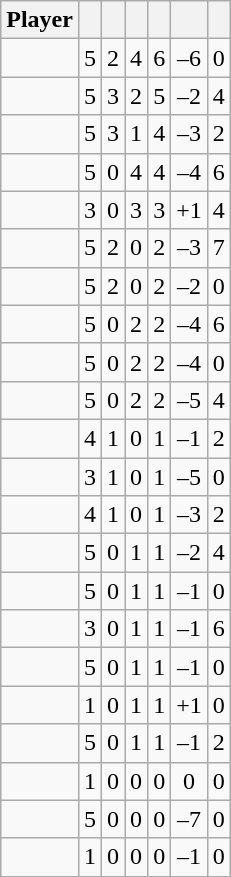<table class="wikitable sortable" style="text-align:center;">
<tr>
<th>Player</th>
<th></th>
<th></th>
<th></th>
<th></th>
<th data-sort-type="number"></th>
<th></th>
</tr>
<tr>
<td></td>
<td>5</td>
<td>2</td>
<td>4</td>
<td>6</td>
<td>–6</td>
<td>0</td>
</tr>
<tr>
<td></td>
<td>5</td>
<td>3</td>
<td>2</td>
<td>5</td>
<td>–2</td>
<td>4</td>
</tr>
<tr>
<td></td>
<td>5</td>
<td>3</td>
<td>1</td>
<td>4</td>
<td>–3</td>
<td>2</td>
</tr>
<tr>
<td></td>
<td>5</td>
<td>0</td>
<td>4</td>
<td>4</td>
<td>–4</td>
<td>6</td>
</tr>
<tr>
<td></td>
<td>3</td>
<td>0</td>
<td>3</td>
<td>3</td>
<td>+1</td>
<td>4</td>
</tr>
<tr>
<td></td>
<td>5</td>
<td>2</td>
<td>0</td>
<td>2</td>
<td>–3</td>
<td>7</td>
</tr>
<tr>
<td></td>
<td>5</td>
<td>2</td>
<td>0</td>
<td>2</td>
<td>–2</td>
<td>0</td>
</tr>
<tr>
<td></td>
<td>5</td>
<td>0</td>
<td>2</td>
<td>2</td>
<td>–4</td>
<td>6</td>
</tr>
<tr>
<td></td>
<td>5</td>
<td>0</td>
<td>2</td>
<td>2</td>
<td>–4</td>
<td>0</td>
</tr>
<tr>
<td></td>
<td>5</td>
<td>0</td>
<td>2</td>
<td>2</td>
<td>–5</td>
<td>4</td>
</tr>
<tr>
<td></td>
<td>4</td>
<td>1</td>
<td>0</td>
<td>1</td>
<td>–1</td>
<td>2</td>
</tr>
<tr>
<td></td>
<td>3</td>
<td>1</td>
<td>0</td>
<td>1</td>
<td>–5</td>
<td>0</td>
</tr>
<tr>
<td></td>
<td>4</td>
<td>1</td>
<td>0</td>
<td>1</td>
<td>–3</td>
<td>2</td>
</tr>
<tr>
<td></td>
<td>5</td>
<td>0</td>
<td>1</td>
<td>1</td>
<td>–2</td>
<td>4</td>
</tr>
<tr>
<td></td>
<td>5</td>
<td>0</td>
<td>1</td>
<td>1</td>
<td>–1</td>
<td>0</td>
</tr>
<tr>
<td></td>
<td>3</td>
<td>0</td>
<td>1</td>
<td>1</td>
<td>–1</td>
<td>6</td>
</tr>
<tr>
<td></td>
<td>5</td>
<td>0</td>
<td>1</td>
<td>1</td>
<td>–1</td>
<td>0</td>
</tr>
<tr>
<td></td>
<td>1</td>
<td>0</td>
<td>1</td>
<td>1</td>
<td>+1</td>
<td>0</td>
</tr>
<tr>
<td></td>
<td>5</td>
<td>0</td>
<td>1</td>
<td>1</td>
<td>–1</td>
<td>2</td>
</tr>
<tr>
<td></td>
<td>1</td>
<td>0</td>
<td>0</td>
<td>0</td>
<td>0</td>
<td>0</td>
</tr>
<tr>
<td></td>
<td>5</td>
<td>0</td>
<td>0</td>
<td>0</td>
<td>–7</td>
<td>0</td>
</tr>
<tr>
<td></td>
<td>1</td>
<td>0</td>
<td>0</td>
<td>0</td>
<td>–1</td>
<td>0</td>
</tr>
</table>
